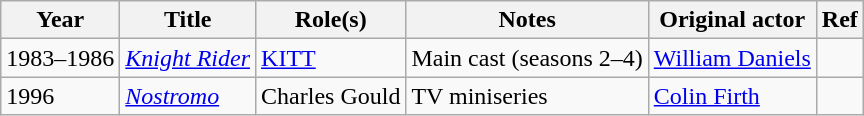<table class="wikitable plainrowheaders sortable">
<tr>
<th scope="col">Year</th>
<th scope="col">Title</th>
<th scope="col">Role(s)</th>
<th scope="col">Notes</th>
<th scope="col">Original actor</th>
<th scope="col" class="unsortable">Ref</th>
</tr>
<tr>
<td>1983–1986</td>
<td><em><a href='#'>Knight Rider</a></em></td>
<td><a href='#'>KITT</a></td>
<td>Main cast (seasons 2–4)</td>
<td><a href='#'>William Daniels</a></td>
<td></td>
</tr>
<tr>
<td>1996</td>
<td><em><a href='#'>Nostromo</a></em></td>
<td>Charles Gould</td>
<td>TV miniseries</td>
<td><a href='#'>Colin Firth</a></td>
<td></td>
</tr>
</table>
